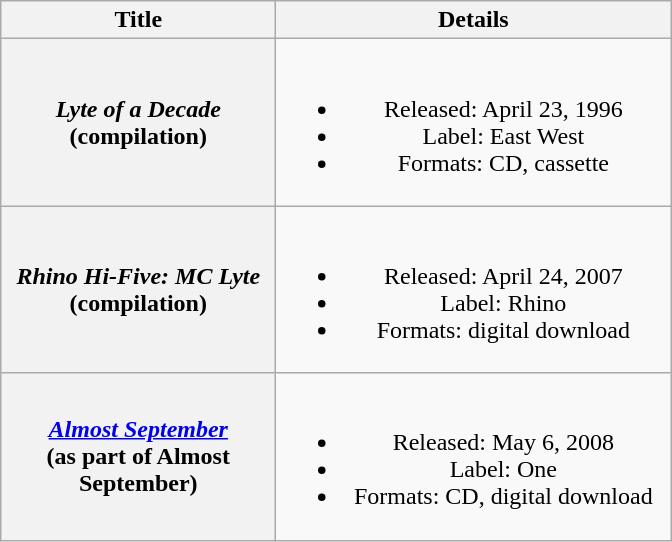<table class="wikitable plainrowheaders" style="text-align:center;">
<tr>
<th scope="col" rowspan="1" style="width:11em;">Title</th>
<th scope="col" rowspan="1" style="width:16em;">Details</th>
</tr>
<tr>
<th scope="row"><em>Lyte of a Decade</em><br><span>(compilation)</span></th>
<td><br><ul><li>Released: April 23, 1996</li><li>Label: East West</li><li>Formats: CD, cassette</li></ul></td>
</tr>
<tr>
<th scope="row"><em>Rhino Hi-Five: MC Lyte</em><br><span>(compilation)</span></th>
<td><br><ul><li>Released: April 24, 2007</li><li>Label: Rhino</li><li>Formats: digital download</li></ul></td>
</tr>
<tr>
<th scope="row"><em><a href='#'>Almost September</a></em><br><span>(as part of Almost September)</span></th>
<td><br><ul><li>Released: May 6, 2008</li><li>Label: One</li><li>Formats: CD, digital download</li></ul></td>
</tr>
</table>
